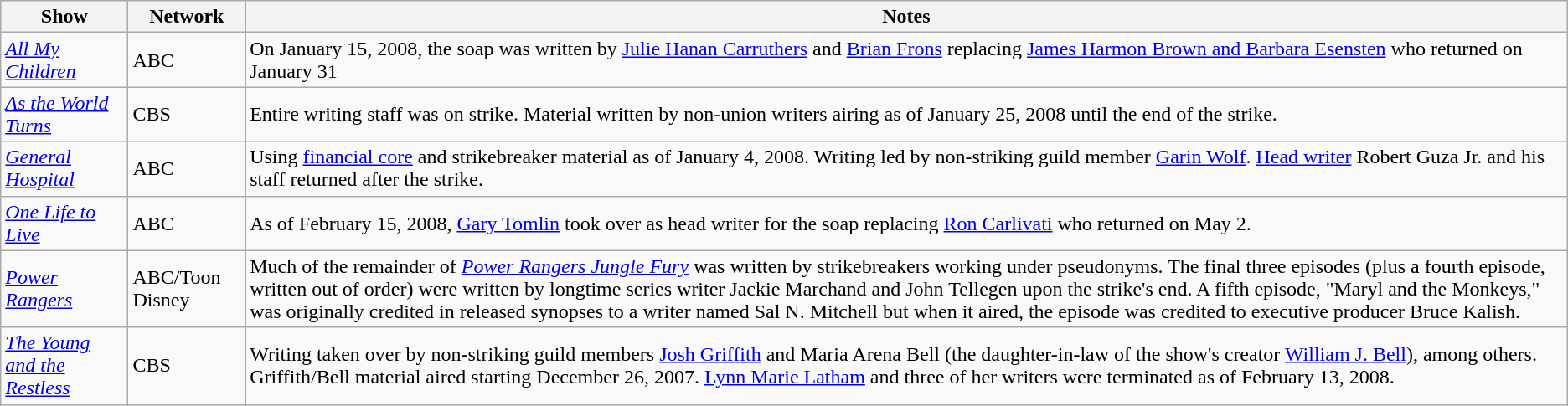<table class="wikitable sortable">
<tr>
<th>Show</th>
<th>Network</th>
<th>Notes</th>
</tr>
<tr>
<td><em><a href='#'>All My Children</a></em></td>
<td>ABC</td>
<td>On January 15, 2008, the soap was written by <a href='#'>Julie Hanan Carruthers</a> and <a href='#'>Brian Frons</a> replacing <a href='#'>James Harmon Brown and Barbara Esensten</a> who returned on January 31</td>
</tr>
<tr>
<td><em><a href='#'>As the World Turns</a></em></td>
<td>CBS</td>
<td>Entire writing staff was on strike. Material written by non-union writers airing as of January 25, 2008 until the end of the strike.</td>
</tr>
<tr>
<td><em><a href='#'>General Hospital</a></em></td>
<td>ABC</td>
<td>Using <a href='#'>financial core</a> and strikebreaker material as of January 4, 2008. Writing led by non-striking guild member <a href='#'>Garin Wolf</a>. <a href='#'>Head writer</a> Robert Guza Jr. and his staff returned after the strike.</td>
</tr>
<tr>
<td><em><a href='#'>One Life to Live</a></em></td>
<td>ABC</td>
<td>As of February 15, 2008, <a href='#'>Gary Tomlin</a> took over as head writer for the soap replacing <a href='#'>Ron Carlivati</a> who returned on May 2.</td>
</tr>
<tr>
<td><em><a href='#'>Power Rangers</a></em></td>
<td>ABC/Toon Disney</td>
<td>Much of the remainder of <em><a href='#'>Power Rangers Jungle Fury</a></em> was written by strikebreakers working under pseudonyms. The final three episodes (plus a fourth episode, written out of order) were written by longtime series writer Jackie Marchand and John Tellegen upon the strike's end. A fifth episode, "Maryl and the Monkeys," was originally credited in released synopses to a writer named Sal N. Mitchell but when it aired, the episode was credited to executive producer Bruce Kalish.</td>
</tr>
<tr>
<td><em><a href='#'>The Young and the Restless</a></em></td>
<td>CBS</td>
<td>Writing taken over by non-striking guild members <a href='#'>Josh Griffith</a> and Maria Arena Bell (the daughter-in-law of the show's creator <a href='#'>William J. Bell</a>), among others.  Griffith/Bell material aired starting December 26, 2007. <a href='#'>Lynn Marie Latham</a> and three of her writers were terminated as of February 13, 2008.</td>
</tr>
</table>
